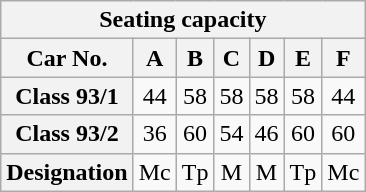<table class="wikitable outercollapse" border="1" cellpadding="4" cellspacing="1" bgcolor="#ffffff" style="text-align: center; border: 1px #aaaaaa solid; border-collapse: collapse;">
<tr>
<th colspan="7">Seating capacity</th>
</tr>
<tr>
<th>Car No.</th>
<th>A</th>
<th>B</th>
<th>C</th>
<th>D</th>
<th>E</th>
<th>F</th>
</tr>
<tr>
<th>Class 93/1</th>
<td>44</td>
<td>58</td>
<td>58</td>
<td>58</td>
<td>58</td>
<td>44</td>
</tr>
<tr>
<th>Class 93/2</th>
<td>36</td>
<td>60</td>
<td>54</td>
<td>46</td>
<td>60</td>
<td>60</td>
</tr>
<tr>
<th>Designation</th>
<td>Mc</td>
<td>Tp</td>
<td>M</td>
<td>M</td>
<td>Tp</td>
<td>Mc</td>
</tr>
</table>
